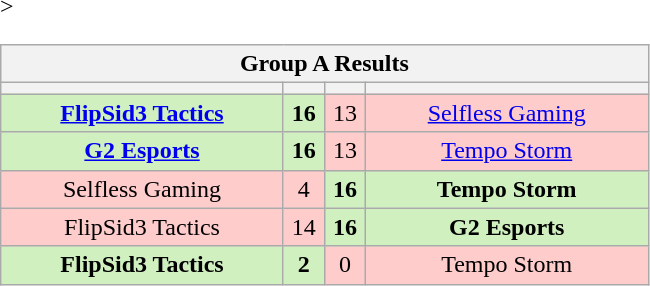<table class="wikitable" style="text-align: center;">
<tr>
<th colspan=4>Group A Results</th>
</tr>
<tr <noinclude>>
<th width="181px"></th>
<th width="20px"></th>
<th width="20px"></th>
<th width="181px"></noinclude></th>
</tr>
<tr>
<td style="background: #D0F0C0;"><strong><a href='#'>FlipSid3 Tactics</a></strong></td>
<td style="background: #D0F0C0;"><strong>16</strong></td>
<td style="background: #FFCCCC;">13</td>
<td style="background: #FFCCCC;"><a href='#'>Selfless Gaming</a></td>
</tr>
<tr>
<td style="background: #D0F0C0;"><strong><a href='#'>G2 Esports</a></strong></td>
<td style="background: #D0F0C0;"><strong>16</strong></td>
<td style="background: #FFCCCC;">13</td>
<td style="background: #FFCCCC;"><a href='#'>Tempo Storm</a></td>
</tr>
<tr>
<td style="background: #FFCCCC;">Selfless Gaming</td>
<td style="background: #FFCCCC;">4</td>
<td style="background: #D0F0C0;"><strong>16</strong></td>
<td style="background: #D0F0C0;"><strong>Tempo Storm</strong></td>
</tr>
<tr>
<td style="background: #FFCCCC;">FlipSid3 Tactics</td>
<td style="background: #FFCCCC;">14</td>
<td style="background: #D0F0C0;"><strong>16</strong></td>
<td style="background: #D0F0C0;"><strong>G2 Esports</strong></td>
</tr>
<tr>
<td style="background: #D0F0C0;"><strong>FlipSid3 Tactics</strong></td>
<td style="background: #D0F0C0;"><strong>2</strong></td>
<td style="background: #FFCCCC;">0</td>
<td style="background: #FFCCCC;">Tempo Storm</td>
</tr>
</table>
